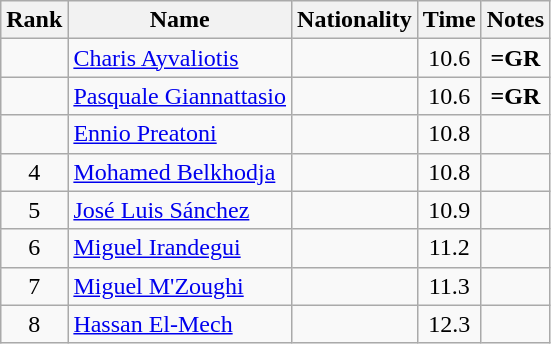<table class="wikitable sortable" style="text-align:center">
<tr>
<th>Rank</th>
<th>Name</th>
<th>Nationality</th>
<th>Time</th>
<th>Notes</th>
</tr>
<tr>
<td></td>
<td align=left><a href='#'>Charis Ayvaliotis</a></td>
<td align=left></td>
<td>10.6</td>
<td><strong>=GR</strong></td>
</tr>
<tr>
<td></td>
<td align=left><a href='#'>Pasquale Giannattasio</a></td>
<td align=left></td>
<td>10.6</td>
<td><strong>=GR</strong></td>
</tr>
<tr>
<td></td>
<td align=left><a href='#'>Ennio Preatoni</a></td>
<td align=left></td>
<td>10.8</td>
<td></td>
</tr>
<tr>
<td>4</td>
<td align=left><a href='#'>Mohamed Belkhodja</a></td>
<td align=left></td>
<td>10.8</td>
<td></td>
</tr>
<tr>
<td>5</td>
<td align=left><a href='#'>José Luis Sánchez</a></td>
<td align=left></td>
<td>10.9</td>
<td></td>
</tr>
<tr>
<td>6</td>
<td align=left><a href='#'>Miguel Irandegui</a></td>
<td align=left></td>
<td>11.2</td>
<td></td>
</tr>
<tr>
<td>7</td>
<td align=left><a href='#'>Miguel M'Zoughi</a></td>
<td align=left></td>
<td>11.3</td>
<td></td>
</tr>
<tr>
<td>8</td>
<td align=left><a href='#'>Hassan El-Mech</a></td>
<td align=left></td>
<td>12.3</td>
<td></td>
</tr>
</table>
